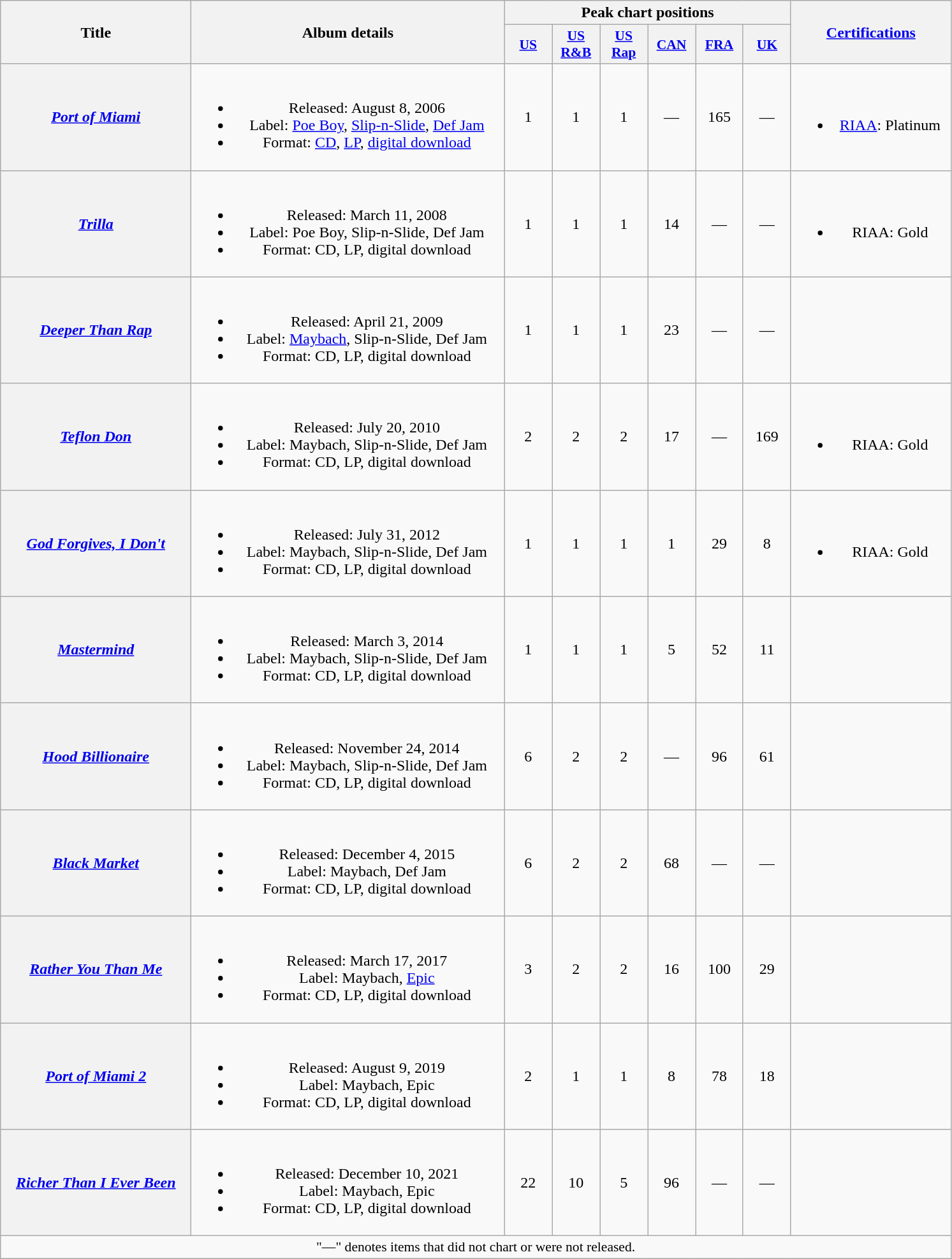<table class="wikitable plainrowheaders" style="text-align:center;">
<tr>
<th scope="col" rowspan="2" style="width:12em;">Title</th>
<th scope="col" rowspan="2" style="width:20em;">Album details</th>
<th scope="col" colspan="6">Peak chart positions</th>
<th scope="col" rowspan="2" style="width:10em;"><a href='#'>Certifications</a></th>
</tr>
<tr>
<th scope="col" style="width:3em;font-size:90%;"><a href='#'>US</a><br></th>
<th scope="col" style="width:3em;font-size:90%;"><a href='#'>US R&B</a><br></th>
<th scope="col" style="width:3em;font-size:90%;"><a href='#'>US Rap</a><br></th>
<th scope="col" style="width:3em;font-size:90%;"><a href='#'>CAN</a><br></th>
<th scope="col" style="width:3em;font-size:90%;"><a href='#'>FRA</a><br></th>
<th scope="col" style="width:3em;font-size:90%;"><a href='#'>UK</a><br></th>
</tr>
<tr>
<th scope="row"><em><a href='#'>Port of Miami</a></em></th>
<td><br><ul><li>Released: August 8, 2006</li><li>Label: <a href='#'>Poe Boy</a>, <a href='#'>Slip-n-Slide</a>, <a href='#'>Def Jam</a></li><li>Format: <a href='#'>CD</a>, <a href='#'>LP</a>, <a href='#'>digital download</a></li></ul></td>
<td>1</td>
<td>1</td>
<td>1</td>
<td>—</td>
<td>165</td>
<td>—</td>
<td><br><ul><li><a href='#'>RIAA</a>: Platinum</li></ul></td>
</tr>
<tr>
<th scope="row"><em><a href='#'>Trilla</a></em></th>
<td><br><ul><li>Released: March 11, 2008</li><li>Label: Poe Boy, Slip-n-Slide, Def Jam</li><li>Format: CD, LP, digital download</li></ul></td>
<td>1</td>
<td>1</td>
<td>1</td>
<td>14</td>
<td>—</td>
<td>—</td>
<td><br><ul><li>RIAA: Gold</li></ul></td>
</tr>
<tr>
<th scope="row"><em><a href='#'>Deeper Than Rap</a></em></th>
<td><br><ul><li>Released: April 21, 2009</li><li>Label: <a href='#'>Maybach</a>, Slip-n-Slide, Def Jam</li><li>Format: CD, LP, digital download</li></ul></td>
<td>1</td>
<td>1</td>
<td>1</td>
<td>23</td>
<td>—</td>
<td>—</td>
<td></td>
</tr>
<tr>
<th scope="row"><em><a href='#'>Teflon Don</a></em></th>
<td><br><ul><li>Released: July 20, 2010</li><li>Label: Maybach, Slip-n-Slide, Def Jam</li><li>Format: CD, LP, digital download</li></ul></td>
<td>2</td>
<td>2</td>
<td>2</td>
<td>17</td>
<td>—</td>
<td>169</td>
<td><br><ul><li>RIAA: Gold</li></ul></td>
</tr>
<tr>
<th scope="row"><em><a href='#'>God Forgives, I Don't</a></em></th>
<td><br><ul><li>Released: July 31, 2012</li><li>Label: Maybach, Slip-n-Slide, Def Jam</li><li>Format: CD, LP, digital download</li></ul></td>
<td>1</td>
<td>1</td>
<td>1</td>
<td>1</td>
<td>29</td>
<td>8</td>
<td><br><ul><li>RIAA: Gold</li></ul></td>
</tr>
<tr>
<th scope="row"><em><a href='#'>Mastermind</a></em></th>
<td><br><ul><li>Released: March 3, 2014</li><li>Label: Maybach, Slip-n-Slide, Def Jam</li><li>Format: CD, LP, digital download</li></ul></td>
<td>1</td>
<td>1</td>
<td>1</td>
<td>5</td>
<td>52</td>
<td>11</td>
<td></td>
</tr>
<tr>
<th scope="row"><em><a href='#'>Hood Billionaire</a></em></th>
<td><br><ul><li>Released: November 24, 2014</li><li>Label: Maybach, Slip-n-Slide, Def Jam</li><li>Format: CD, LP, digital download</li></ul></td>
<td>6</td>
<td>2</td>
<td>2</td>
<td>—</td>
<td>96</td>
<td>61</td>
<td></td>
</tr>
<tr>
<th scope="row"><em><a href='#'>Black Market</a></em></th>
<td><br><ul><li>Released: December 4, 2015</li><li>Label: Maybach, Def Jam</li><li>Format: CD, LP, digital download</li></ul></td>
<td>6</td>
<td>2</td>
<td>2</td>
<td>68</td>
<td>—</td>
<td>—</td>
<td></td>
</tr>
<tr>
<th scope="row"><em><a href='#'>Rather You Than Me</a></em></th>
<td><br><ul><li>Released: March 17, 2017</li><li>Label: Maybach, <a href='#'>Epic</a></li><li>Format: CD, LP, digital download</li></ul></td>
<td>3</td>
<td>2</td>
<td>2</td>
<td>16</td>
<td>100</td>
<td>29</td>
<td></td>
</tr>
<tr>
<th scope="row"><em><a href='#'>Port of Miami 2</a></em></th>
<td><br><ul><li>Released: August 9, 2019</li><li>Label: Maybach, Epic</li><li>Format: CD, LP, digital download</li></ul></td>
<td>2</td>
<td>1</td>
<td>1</td>
<td>8</td>
<td>78</td>
<td>18</td>
<td></td>
</tr>
<tr>
<th scope="row"><em><a href='#'>Richer Than I Ever Been</a></em></th>
<td><br><ul><li>Released: December 10, 2021</li><li>Label: Maybach, Epic</li><li>Format: CD, LP, digital download</li></ul></td>
<td>22</td>
<td>10</td>
<td>5</td>
<td>96</td>
<td>—</td>
<td>—</td>
<td></td>
</tr>
<tr>
<td colspan="14" style="font-size:90%">"—" denotes items that did not chart or were not released.</td>
</tr>
</table>
